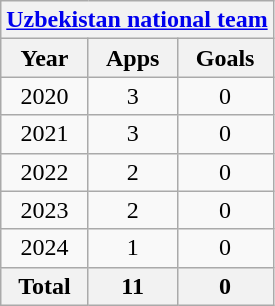<table class="wikitable" style="text-align:center">
<tr>
<th colspan=3><a href='#'>Uzbekistan national team</a></th>
</tr>
<tr>
<th>Year</th>
<th>Apps</th>
<th>Goals</th>
</tr>
<tr>
<td>2020</td>
<td>3</td>
<td>0</td>
</tr>
<tr>
<td>2021</td>
<td>3</td>
<td>0</td>
</tr>
<tr>
<td>2022</td>
<td>2</td>
<td>0</td>
</tr>
<tr>
<td>2023</td>
<td>2</td>
<td>0</td>
</tr>
<tr>
<td>2024</td>
<td>1</td>
<td>0</td>
</tr>
<tr>
<th>Total</th>
<th>11</th>
<th>0</th>
</tr>
</table>
